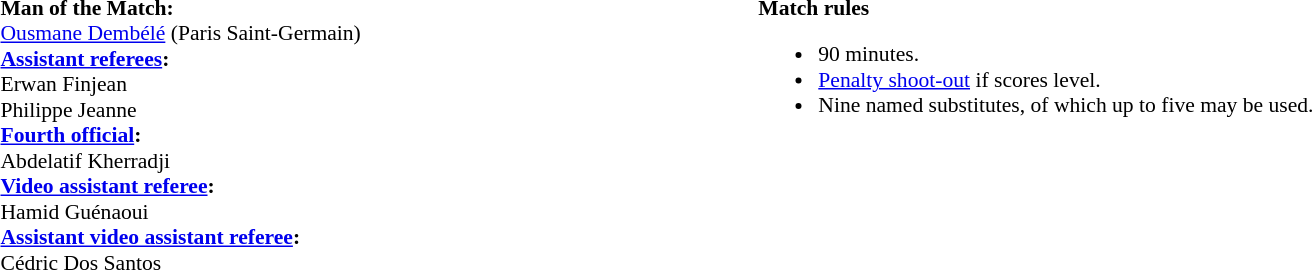<table width=100% style="font-size:90%">
<tr>
<td><br><strong>Man of the Match:</strong>
<br><a href='#'>Ousmane Dembélé</a> (Paris Saint-Germain)<br><strong><a href='#'>Assistant referees</a>:</strong>
<br>Erwan Finjean
<br>Philippe Jeanne
<br><strong><a href='#'>Fourth official</a>:</strong>
<br>Abdelatif Kherradji
<br><strong><a href='#'>Video assistant referee</a>:</strong>
<br>Hamid Guénaoui
<br><strong><a href='#'>Assistant video assistant referee</a>:</strong>
<br>Cédric Dos Santos</td>
<td style="width:60%; vertical-align:top;"><br><strong>Match rules</strong><ul><li>90 minutes.</li><li><a href='#'>Penalty shoot-out</a> if scores level.</li><li>Nine named substitutes, of which up to five may be used.</li></ul></td>
</tr>
</table>
